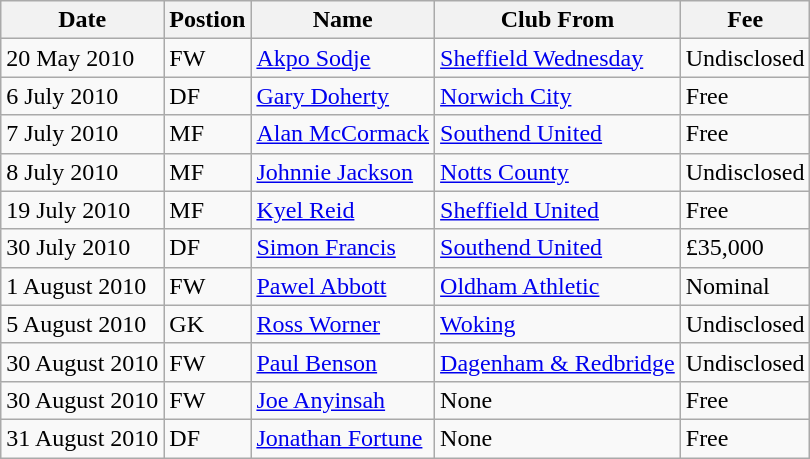<table class="wikitable">
<tr>
<th>Date</th>
<th>Postion</th>
<th>Name</th>
<th>Club From</th>
<th>Fee</th>
</tr>
<tr>
<td>20 May 2010</td>
<td>FW</td>
<td><a href='#'>Akpo Sodje</a></td>
<td><a href='#'>Sheffield Wednesday</a></td>
<td>Undisclosed</td>
</tr>
<tr>
<td>6 July 2010</td>
<td>DF</td>
<td><a href='#'>Gary Doherty</a></td>
<td><a href='#'>Norwich City</a></td>
<td>Free</td>
</tr>
<tr>
<td>7 July 2010</td>
<td>MF</td>
<td><a href='#'>Alan McCormack</a></td>
<td><a href='#'>Southend United</a></td>
<td>Free</td>
</tr>
<tr>
<td>8 July 2010</td>
<td>MF</td>
<td><a href='#'>Johnnie Jackson</a></td>
<td><a href='#'>Notts County</a></td>
<td>Undisclosed</td>
</tr>
<tr>
<td>19 July 2010</td>
<td>MF</td>
<td><a href='#'>Kyel Reid</a></td>
<td><a href='#'>Sheffield United</a></td>
<td>Free</td>
</tr>
<tr>
<td>30 July 2010</td>
<td>DF</td>
<td><a href='#'>Simon Francis</a></td>
<td><a href='#'>Southend United</a></td>
<td>£35,000</td>
</tr>
<tr>
<td>1 August 2010</td>
<td>FW</td>
<td><a href='#'>Pawel Abbott</a></td>
<td><a href='#'>Oldham Athletic</a></td>
<td>Nominal</td>
</tr>
<tr>
<td>5 August 2010</td>
<td>GK</td>
<td><a href='#'>Ross Worner</a></td>
<td><a href='#'>Woking</a></td>
<td>Undisclosed</td>
</tr>
<tr>
<td>30 August 2010</td>
<td>FW</td>
<td><a href='#'>Paul Benson</a></td>
<td><a href='#'>Dagenham & Redbridge</a></td>
<td>Undisclosed</td>
</tr>
<tr>
<td>30 August 2010</td>
<td>FW</td>
<td><a href='#'>Joe Anyinsah</a></td>
<td>None</td>
<td>Free</td>
</tr>
<tr>
<td>31 August 2010</td>
<td>DF</td>
<td><a href='#'>Jonathan Fortune</a></td>
<td>None</td>
<td>Free</td>
</tr>
</table>
